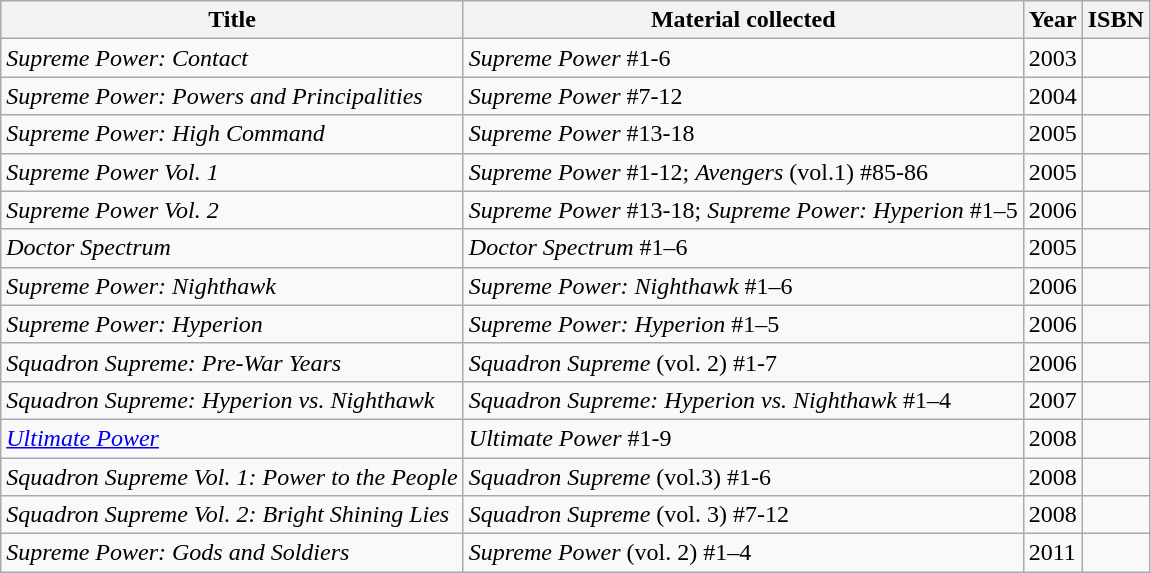<table class="wikitable sortable">
<tr>
<th>Title</th>
<th>Material collected</th>
<th>Year</th>
<th>ISBN</th>
</tr>
<tr>
<td><em>Supreme Power: Contact</em></td>
<td><em>Supreme Power</em> #1-6</td>
<td>2003</td>
<td></td>
</tr>
<tr>
<td><em>Supreme Power: Powers and Principalities</em></td>
<td><em>Supreme Power</em> #7-12</td>
<td>2004</td>
<td></td>
</tr>
<tr>
<td><em>Supreme Power: High Command</em></td>
<td><em>Supreme Power</em> #13-18</td>
<td>2005</td>
<td></td>
</tr>
<tr>
<td><em>Supreme Power Vol. 1</em></td>
<td><em>Supreme Power</em> #1-12; <em>Avengers</em> (vol.1) #85-86</td>
<td>2005</td>
<td></td>
</tr>
<tr>
<td><em>Supreme Power Vol. 2</em></td>
<td><em>Supreme Power</em> #13-18; <em>Supreme Power: Hyperion</em> #1–5</td>
<td>2006</td>
<td></td>
</tr>
<tr>
<td><em>Doctor Spectrum</em></td>
<td><em>Doctor Spectrum</em> #1–6</td>
<td>2005</td>
<td></td>
</tr>
<tr>
<td><em>Supreme Power: Nighthawk</em></td>
<td><em>Supreme Power: Nighthawk</em> #1–6</td>
<td>2006</td>
<td></td>
</tr>
<tr>
<td><em>Supreme Power: Hyperion</em></td>
<td><em>Supreme Power: Hyperion</em> #1–5</td>
<td>2006</td>
<td></td>
</tr>
<tr>
<td><em>Squadron Supreme: Pre-War Years</em></td>
<td><em>Squadron Supreme</em> (vol. 2) #1-7</td>
<td>2006</td>
<td></td>
</tr>
<tr>
<td><em>Squadron Supreme: Hyperion vs. Nighthawk</em></td>
<td><em>Squadron Supreme: Hyperion vs. Nighthawk</em> #1–4</td>
<td>2007</td>
<td></td>
</tr>
<tr>
<td><em><a href='#'>Ultimate Power</a></em></td>
<td><em>Ultimate Power</em> #1-9</td>
<td>2008</td>
<td></td>
</tr>
<tr>
<td><em>Squadron Supreme Vol. 1: Power to the People</em></td>
<td><em>Squadron Supreme</em> (vol.3) #1-6</td>
<td>2008</td>
<td></td>
</tr>
<tr>
<td><em>Squadron Supreme Vol. 2: Bright Shining Lies</em></td>
<td><em>Squadron Supreme</em> (vol. 3) #7-12</td>
<td>2008</td>
<td></td>
</tr>
<tr>
<td><em>Supreme Power: Gods and Soldiers</em></td>
<td><em>Supreme Power</em> (vol. 2) #1–4</td>
<td>2011</td>
<td></td>
</tr>
</table>
